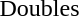<table>
<tr>
<td>Doubles</td>
<td></td>
<td></td>
<td></td>
</tr>
</table>
